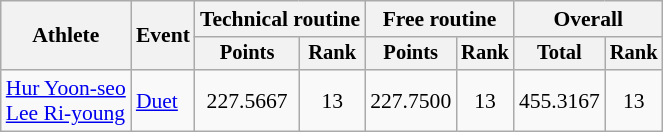<table class="wikitable" style="font-size:90%">
<tr>
<th rowspan="2">Athlete</th>
<th rowspan="2">Event</th>
<th colspan=2>Technical routine</th>
<th colspan=2>Free routine</th>
<th colspan=2>Overall</th>
</tr>
<tr style="font-size:95%">
<th>Points</th>
<th>Rank</th>
<th>Points</th>
<th>Rank</th>
<th>Total</th>
<th>Rank</th>
</tr>
<tr align=center>
<td align=left><a href='#'>Hur Yoon-seo</a><br><a href='#'>Lee Ri-young</a></td>
<td align=left><a href='#'>Duet</a></td>
<td>227.5667</td>
<td>13</td>
<td>227.7500</td>
<td>13</td>
<td>455.3167</td>
<td>13</td>
</tr>
</table>
